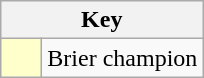<table class="wikitable" style="text-align: center;">
<tr>
<th colspan=2>Key</th>
</tr>
<tr>
<td style="background:#ffffcc; width:20px;"></td>
<td align=left>Brier champion</td>
</tr>
</table>
